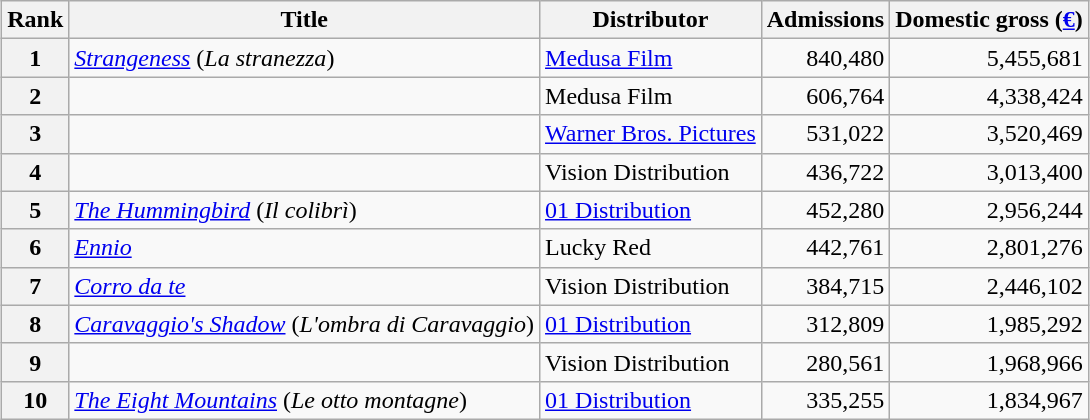<table class="wikitable" style="margin:1em auto;">
<tr>
<th>Rank</th>
<th>Title</th>
<th>Distributor</th>
<th>Admissions</th>
<th>Domestic gross (<a href='#'>€</a>)</th>
</tr>
<tr>
<th align = "center">1</th>
<td><em><a href='#'>Strangeness</a></em> (<em>La stranezza</em>)</td>
<td><a href='#'>Medusa Film</a></td>
<td align = "right">840,480</td>
<td align = "right">5,455,681</td>
</tr>
<tr>
<th align = "center">2</th>
<td><em></em></td>
<td>Medusa Film</td>
<td align = "right">606,764</td>
<td align = "right">4,338,424</td>
</tr>
<tr>
<th align = "center">3</th>
<td><em></em></td>
<td><a href='#'>Warner Bros. Pictures</a></td>
<td align = "right">531,022</td>
<td align = "right">3,520,469</td>
</tr>
<tr>
<th align = "center">4</th>
<td><em></em></td>
<td>Vision Distribution</td>
<td align = "right">436,722</td>
<td align = "right">3,013,400</td>
</tr>
<tr>
<th align = "center">5</th>
<td><em><a href='#'>The Hummingbird</a></em> (<em>Il colibrì</em>)</td>
<td><a href='#'>01 Distribution</a></td>
<td align = "right">452,280</td>
<td align = "right">2,956,244</td>
</tr>
<tr>
<th align = "center">6</th>
<td><em><a href='#'>Ennio</a></em></td>
<td>Lucky Red</td>
<td align = "right">442,761</td>
<td align = "right">2,801,276</td>
</tr>
<tr>
<th align = "center">7</th>
<td><em><a href='#'>Corro da te</a></em></td>
<td>Vision Distribution</td>
<td align = "right">384,715</td>
<td align = "right">2,446,102</td>
</tr>
<tr>
<th align = "center">8</th>
<td><em><a href='#'>Caravaggio's Shadow</a></em> (<em>L'ombra di Caravaggio</em>)</td>
<td><a href='#'>01 Distribution</a></td>
<td align = "right">312,809</td>
<td align = "right">1,985,292</td>
</tr>
<tr>
<th align = "center">9</th>
<td><em></em></td>
<td>Vision Distribution</td>
<td align = "right">280,561</td>
<td align = "right">1,968,966</td>
</tr>
<tr>
<th align = "center">10</th>
<td><em><a href='#'>The Eight Mountains</a></em> (<em>Le otto montagne</em>)</td>
<td><a href='#'>01 Distribution</a></td>
<td align = "right">335,255</td>
<td align = "right">1,834,967</td>
</tr>
</table>
